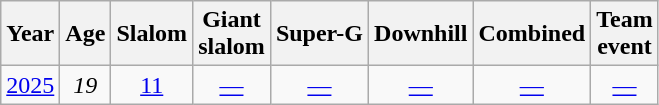<table class=wikitable style="text-align:center">
<tr>
<th>Year</th>
<th>Age</th>
<th>Slalom</th>
<th>Giant<br>slalom</th>
<th>Super-G</th>
<th>Downhill</th>
<th>Combined</th>
<th>Team<br>event</th>
</tr>
<tr>
<td><a href='#'>2025</a></td>
<td><em>19</em></td>
<td><a href='#'>11</a></td>
<td><a href='#'>—</a></td>
<td><a href='#'>—</a></td>
<td><a href='#'>—</a></td>
<td><a href='#'>—</a></td>
<td><a href='#'>—</a></td>
</tr>
</table>
